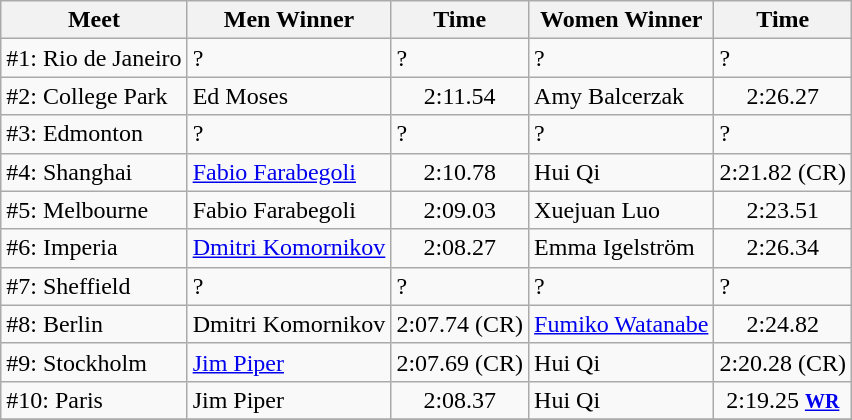<table class=wikitable>
<tr>
<th>Meet</th>
<th>Men Winner</th>
<th>Time</th>
<th>Women Winner</th>
<th>Time</th>
</tr>
<tr>
<td>#1: Rio de Janeiro</td>
<td ?>?</td>
<td ?>?</td>
<td ?>?</td>
<td ?>?</td>
</tr>
<tr>
<td>#2: College Park</td>
<td> Ed Moses</td>
<td align=center>2:11.54</td>
<td> Amy Balcerzak</td>
<td align=center>2:26.27</td>
</tr>
<tr>
<td>#3: Edmonton</td>
<td ?>?</td>
<td ?>?</td>
<td ?>?</td>
<td ?>?</td>
</tr>
<tr>
<td>#4: Shanghai</td>
<td> <a href='#'>Fabio Farabegoli</a></td>
<td align=center>2:10.78</td>
<td> Hui Qi</td>
<td align=center>2:21.82 (CR)</td>
</tr>
<tr>
<td>#5: Melbourne</td>
<td> Fabio Farabegoli</td>
<td align=center>2:09.03</td>
<td> Xuejuan Luo</td>
<td align=center>2:23.51</td>
</tr>
<tr>
<td>#6: Imperia</td>
<td> <a href='#'>Dmitri Komornikov</a></td>
<td align=center>2:08.27</td>
<td> Emma Igelström</td>
<td align=center>2:26.34</td>
</tr>
<tr>
<td>#7: Sheffield</td>
<td ?>?</td>
<td ?>?</td>
<td ?>?</td>
<td ?>?</td>
</tr>
<tr>
<td>#8: Berlin</td>
<td> Dmitri Komornikov</td>
<td align=center>2:07.74 (CR)</td>
<td> <a href='#'>Fumiko Watanabe</a></td>
<td align=center>2:24.82</td>
</tr>
<tr>
<td>#9: Stockholm</td>
<td> <a href='#'>Jim Piper</a></td>
<td align=center>2:07.69 (CR)</td>
<td> Hui Qi</td>
<td align=center>2:20.28 (CR)</td>
</tr>
<tr>
<td>#10: Paris</td>
<td> Jim Piper</td>
<td align=center>2:08.37</td>
<td> Hui Qi</td>
<td align=center>2:19.25 <small><a href='#'><strong>WR</strong></a></small></td>
</tr>
<tr>
</tr>
</table>
